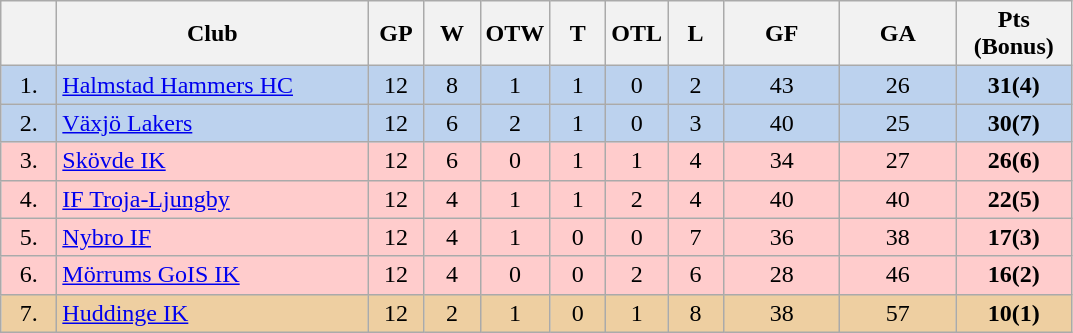<table class="wikitable">
<tr>
<th width="30"></th>
<th width="200">Club</th>
<th width="30">GP</th>
<th width="30">W</th>
<th width="30">OTW</th>
<th width="30">T</th>
<th width="30">OTL</th>
<th width="30">L</th>
<th width="70">GF</th>
<th width="70">GA</th>
<th width="70">Pts (Bonus)</th>
</tr>
<tr bgcolor="#BCD2EE" align="center">
<td>1.</td>
<td align="left"><a href='#'>Halmstad Hammers HC</a></td>
<td>12</td>
<td>8</td>
<td>1</td>
<td>1</td>
<td>0</td>
<td>2</td>
<td>43</td>
<td>26</td>
<td><strong>31(4)</strong></td>
</tr>
<tr bgcolor="#BCD2EE" align="center">
<td>2.</td>
<td align="left"><a href='#'>Växjö Lakers</a></td>
<td>12</td>
<td>6</td>
<td>2</td>
<td>1</td>
<td>0</td>
<td>3</td>
<td>40</td>
<td>25</td>
<td><strong>30(7)</strong></td>
</tr>
<tr bgcolor="#FFCCCC" align="center">
<td>3.</td>
<td align="left"><a href='#'>Skövde IK</a></td>
<td>12</td>
<td>6</td>
<td>0</td>
<td>1</td>
<td>1</td>
<td>4</td>
<td>34</td>
<td>27</td>
<td><strong>26(6)</strong></td>
</tr>
<tr bgcolor="#FFCCCC" align="center">
<td>4.</td>
<td align="left"><a href='#'>IF Troja-Ljungby</a></td>
<td>12</td>
<td>4</td>
<td>1</td>
<td>1</td>
<td>2</td>
<td>4</td>
<td>40</td>
<td>40</td>
<td><strong>22(5)</strong></td>
</tr>
<tr bgcolor="#FFCCCC" align="center">
<td>5.</td>
<td align="left"><a href='#'>Nybro IF</a></td>
<td>12</td>
<td>4</td>
<td>1</td>
<td>0</td>
<td>0</td>
<td>7</td>
<td>36</td>
<td>38</td>
<td><strong>17(3)</strong></td>
</tr>
<tr bgcolor="#FFCCCC" align="center">
<td>6.</td>
<td align="left"><a href='#'>Mörrums GoIS IK</a></td>
<td>12</td>
<td>4</td>
<td>0</td>
<td>0</td>
<td>2</td>
<td>6</td>
<td>28</td>
<td>46</td>
<td><strong>16(2)</strong></td>
</tr>
<tr bgcolor="#EECFA1" align="center">
<td>7.</td>
<td align="left"><a href='#'>Huddinge IK</a></td>
<td>12</td>
<td>2</td>
<td>1</td>
<td>0</td>
<td>1</td>
<td>8</td>
<td>38</td>
<td>57</td>
<td><strong>10(1)</strong></td>
</tr>
</table>
